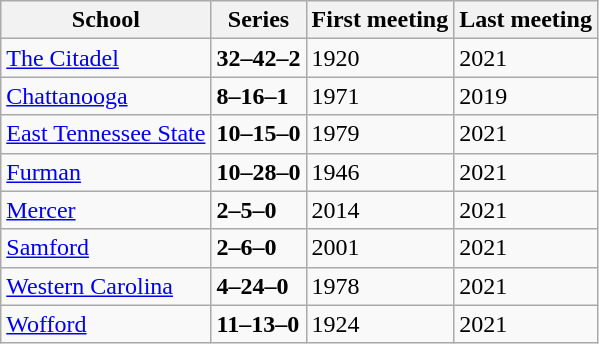<table class="wikitable">
<tr>
<th>School</th>
<th>Series</th>
<th>First meeting</th>
<th>Last meeting</th>
</tr>
<tr align="left">
<td><a href='#'>The Citadel</a></td>
<td><strong>32–42–2</strong></td>
<td>1920</td>
<td>2021</td>
</tr>
<tr>
<td><a href='#'>Chattanooga</a></td>
<td><strong>8–16–1</strong></td>
<td>1971</td>
<td>2019</td>
</tr>
<tr>
<td><a href='#'>East Tennessee State</a></td>
<td><strong>10–15–0</strong></td>
<td>1979</td>
<td>2021</td>
</tr>
<tr>
<td><a href='#'>Furman</a></td>
<td><strong>10–28–0</strong></td>
<td>1946</td>
<td>2021</td>
</tr>
<tr>
<td><a href='#'>Mercer</a></td>
<td><strong>2–5–0</strong></td>
<td>2014</td>
<td>2021</td>
</tr>
<tr>
<td><a href='#'>Samford</a></td>
<td><strong>2–6–0</strong></td>
<td>2001</td>
<td>2021</td>
</tr>
<tr>
<td><a href='#'>Western Carolina</a></td>
<td><strong>4–24–0</strong></td>
<td>1978</td>
<td>2021</td>
</tr>
<tr>
<td><a href='#'>Wofford</a></td>
<td><strong>11–13–0</strong></td>
<td>1924</td>
<td>2021</td>
</tr>
</table>
